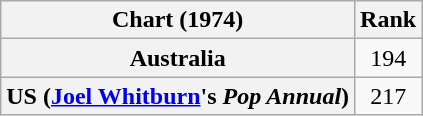<table class="wikitable plainrowheaders">
<tr>
<th align="left">Chart (1974)</th>
<th style="text-align:center;">Rank</th>
</tr>
<tr>
<th scope="row">Australia</th>
<td style="text-align:center;">194</td>
</tr>
<tr>
<th scope="row">US (<a href='#'>Joel Whitburn</a>'s <em>Pop Annual</em>)</th>
<td style="text-align:center;">217</td>
</tr>
</table>
